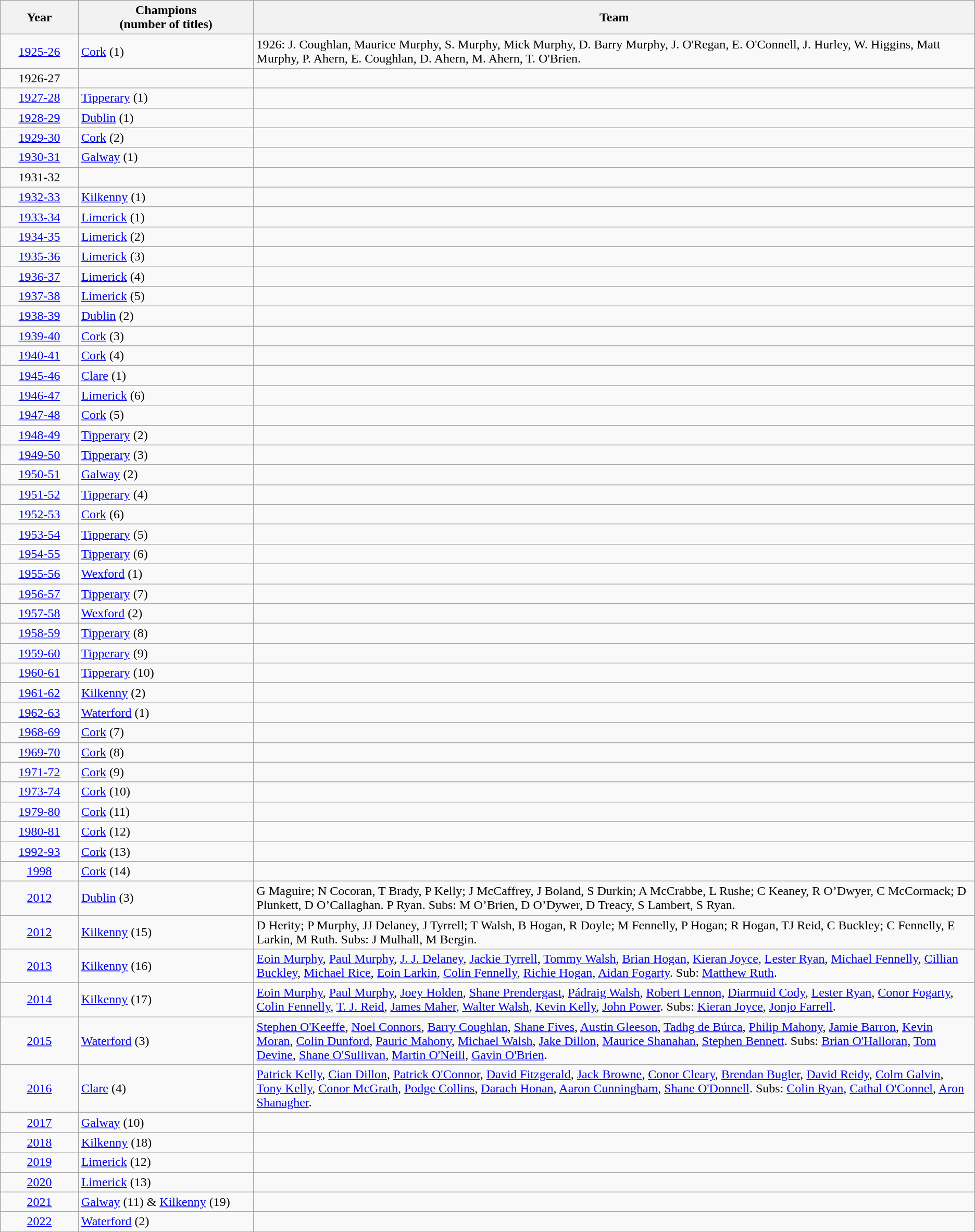<table class="wikitable">
<tr>
<th style="width:8%;">Year</th>
<th style="width:18%;">Champions <br>(number of titles)</th>
<th style="width:74%;">Team</th>
</tr>
<tr>
<td align=center><a href='#'>1925-26</a></td>
<td><a href='#'>Cork</a> (1)</td>
<td>1926: J. Coughlan, Maurice Murphy, S. Murphy, Mick Murphy, D. Barry Murphy, J. O'Regan, E. O'Connell, J. Hurley, W. Higgins, Matt Murphy, P. Ahern, E. Coughlan, D. Ahern, M. Ahern, T. O'Brien.</td>
</tr>
<tr>
<td align=center>1926-27</td>
<td></td>
<td></td>
</tr>
<tr>
<td align=center><a href='#'>1927-28</a></td>
<td><a href='#'>Tipperary</a> (1)</td>
<td></td>
</tr>
<tr>
<td align=center><a href='#'>1928-29</a></td>
<td><a href='#'>Dublin</a> (1)</td>
<td></td>
</tr>
<tr>
<td align=center><a href='#'>1929-30</a></td>
<td><a href='#'>Cork</a> (2)</td>
<td></td>
</tr>
<tr>
<td align=center><a href='#'>1930-31</a></td>
<td><a href='#'>Galway</a> (1)</td>
<td></td>
</tr>
<tr>
<td align=center>1931-32</td>
<td></td>
<td></td>
</tr>
<tr>
<td align=center><a href='#'>1932-33</a></td>
<td><a href='#'>Kilkenny</a> (1)</td>
<td></td>
</tr>
<tr>
<td align=center><a href='#'>1933-34</a></td>
<td><a href='#'>Limerick</a> (1)</td>
<td></td>
</tr>
<tr>
<td align=center><a href='#'>1934-35</a></td>
<td><a href='#'>Limerick</a> (2)</td>
<td></td>
</tr>
<tr>
<td align=center><a href='#'>1935-36</a></td>
<td><a href='#'>Limerick</a> (3)</td>
<td></td>
</tr>
<tr>
<td align=center><a href='#'>1936-37</a></td>
<td><a href='#'>Limerick</a> (4)</td>
<td></td>
</tr>
<tr>
<td align=center><a href='#'>1937-38</a></td>
<td><a href='#'>Limerick</a> (5)</td>
<td></td>
</tr>
<tr>
<td align=center><a href='#'>1938-39</a></td>
<td><a href='#'>Dublin</a> (2)</td>
<td></td>
</tr>
<tr>
<td align=center><a href='#'>1939-40</a></td>
<td><a href='#'>Cork</a> (3)</td>
<td></td>
</tr>
<tr>
<td align=center><a href='#'>1940-41</a></td>
<td><a href='#'>Cork</a> (4)</td>
<td></td>
</tr>
<tr>
<td align=center><a href='#'>1945-46</a></td>
<td><a href='#'>Clare</a> (1)</td>
<td></td>
</tr>
<tr>
<td align=center><a href='#'>1946-47</a></td>
<td><a href='#'>Limerick</a> (6)</td>
<td></td>
</tr>
<tr>
<td align=center><a href='#'>1947-48</a></td>
<td><a href='#'>Cork</a> (5)</td>
<td></td>
</tr>
<tr>
<td align=center><a href='#'>1948-49</a></td>
<td><a href='#'>Tipperary</a> (2)</td>
<td></td>
</tr>
<tr>
<td align=center><a href='#'>1949-50</a></td>
<td><a href='#'>Tipperary</a> (3)</td>
<td></td>
</tr>
<tr>
<td align=center><a href='#'>1950-51</a></td>
<td><a href='#'>Galway</a> (2)</td>
<td></td>
</tr>
<tr>
<td align=center><a href='#'>1951-52</a></td>
<td><a href='#'>Tipperary</a> (4)</td>
<td></td>
</tr>
<tr>
<td align=center><a href='#'>1952-53</a></td>
<td><a href='#'>Cork</a> (6)</td>
<td></td>
</tr>
<tr>
<td align=center><a href='#'>1953-54</a></td>
<td><a href='#'>Tipperary</a> (5)</td>
<td></td>
</tr>
<tr>
<td align=center><a href='#'>1954-55</a></td>
<td><a href='#'>Tipperary</a> (6)</td>
<td></td>
</tr>
<tr>
<td align=center><a href='#'>1955-56</a></td>
<td><a href='#'>Wexford</a> (1)</td>
<td></td>
</tr>
<tr>
<td align=center><a href='#'>1956-57</a></td>
<td><a href='#'>Tipperary</a> (7)</td>
<td></td>
</tr>
<tr>
<td align=center><a href='#'>1957-58</a></td>
<td><a href='#'>Wexford</a> (2)</td>
<td></td>
</tr>
<tr>
<td align=center><a href='#'>1958-59</a></td>
<td><a href='#'>Tipperary</a> (8)</td>
<td></td>
</tr>
<tr>
<td align=center><a href='#'>1959-60</a></td>
<td><a href='#'>Tipperary</a> (9)</td>
<td></td>
</tr>
<tr>
<td align=center><a href='#'>1960-61</a></td>
<td><a href='#'>Tipperary</a> (10)</td>
<td></td>
</tr>
<tr>
<td align=center><a href='#'>1961-62</a></td>
<td><a href='#'>Kilkenny</a> (2)</td>
<td></td>
</tr>
<tr>
<td align=center><a href='#'>1962-63</a></td>
<td><a href='#'>Waterford</a> (1)</td>
<td></td>
</tr>
<tr>
<td align=center><a href='#'>1968-69</a></td>
<td><a href='#'>Cork</a> (7)</td>
<td></td>
</tr>
<tr>
<td align=center><a href='#'>1969-70</a></td>
<td><a href='#'>Cork</a> (8)</td>
<td></td>
</tr>
<tr>
<td align=center><a href='#'>1971-72</a></td>
<td><a href='#'>Cork</a> (9)</td>
<td></td>
</tr>
<tr>
<td align=center><a href='#'>1973-74</a></td>
<td><a href='#'>Cork</a> (10)</td>
<td></td>
</tr>
<tr>
<td align=center><a href='#'>1979-80</a></td>
<td><a href='#'>Cork</a> (11)</td>
<td></td>
</tr>
<tr>
<td align=center><a href='#'>1980-81</a></td>
<td><a href='#'>Cork</a> (12)</td>
<td></td>
</tr>
<tr>
<td align=center><a href='#'>1992-93</a></td>
<td><a href='#'>Cork</a> (13)</td>
<td></td>
</tr>
<tr>
<td align=center><a href='#'>1998</a></td>
<td><a href='#'>Cork</a> (14)</td>
<td></td>
</tr>
<tr>
<td align=center><a href='#'>2012</a></td>
<td><a href='#'>Dublin</a> (3)</td>
<td>G Maguire; N Cocoran, T Brady, P Kelly; J McCaffrey, J Boland, S Durkin; A McCrabbe, L Rushe; C Keaney, R O’Dwyer, C McCormack; D Plunkett, D O’Callaghan. P Ryan. Subs: M O’Brien, D O’Dywer, D Treacy, S Lambert, S Ryan.</td>
</tr>
<tr>
<td align=center><a href='#'>2012</a></td>
<td><a href='#'>Kilkenny</a> (15)</td>
<td>D Herity; P Murphy, JJ Delaney, J Tyrrell; T Walsh, B Hogan, R Doyle; M Fennelly, P Hogan; R Hogan, TJ Reid, C Buckley; C Fennelly, E Larkin, M Ruth. Subs: J Mulhall, M Bergin.</td>
</tr>
<tr>
<td align=center><a href='#'>2013</a></td>
<td><a href='#'>Kilkenny</a> (16)</td>
<td><a href='#'>Eoin Murphy</a>, <a href='#'>Paul Murphy</a>, <a href='#'>J. J. Delaney</a>, <a href='#'>Jackie Tyrrell</a>, <a href='#'>Tommy Walsh</a>, <a href='#'>Brian Hogan</a>, <a href='#'>Kieran Joyce</a>, <a href='#'>Lester Ryan</a>, <a href='#'>Michael Fennelly</a>, <a href='#'>Cillian Buckley</a>, <a href='#'>Michael Rice</a>, <a href='#'>Eoin Larkin</a>, <a href='#'>Colin Fennelly</a>, <a href='#'>Richie Hogan</a>, <a href='#'>Aidan Fogarty</a>. Sub: <a href='#'>Matthew Ruth</a>.</td>
</tr>
<tr>
<td align=center><a href='#'>2014</a></td>
<td><a href='#'>Kilkenny</a> (17)</td>
<td><a href='#'>Eoin Murphy</a>, <a href='#'>Paul Murphy</a>, <a href='#'>Joey Holden</a>, <a href='#'>Shane Prendergast</a>, <a href='#'>Pádraig Walsh</a>, <a href='#'>Robert Lennon</a>, <a href='#'>Diarmuid Cody</a>, <a href='#'>Lester Ryan</a>, <a href='#'>Conor Fogarty</a>, <a href='#'>Colin Fennelly</a>, <a href='#'>T. J. Reid</a>, <a href='#'>James Maher</a>, <a href='#'>Walter Walsh</a>, <a href='#'>Kevin Kelly</a>, <a href='#'>John Power</a>. Subs: <a href='#'>Kieran Joyce</a>, <a href='#'>Jonjo Farrell</a>.</td>
</tr>
<tr>
<td align=center><a href='#'>2015</a></td>
<td><a href='#'>Waterford</a> (3)</td>
<td><a href='#'>Stephen O'Keeffe</a>, <a href='#'>Noel Connors</a>, <a href='#'>Barry Coughlan</a>, <a href='#'>Shane Fives</a>, <a href='#'>Austin Gleeson</a>, <a href='#'>Tadhg de Búrca</a>, <a href='#'>Philip Mahony</a>, <a href='#'>Jamie Barron</a>, <a href='#'>Kevin Moran</a>, <a href='#'>Colin Dunford</a>, <a href='#'>Pauric Mahony</a>, <a href='#'>Michael Walsh</a>, <a href='#'>Jake Dillon</a>, <a href='#'>Maurice Shanahan</a>, <a href='#'>Stephen Bennett</a>. Subs: <a href='#'>Brian O'Halloran</a>, <a href='#'>Tom Devine</a>, <a href='#'>Shane O'Sullivan</a>, <a href='#'>Martin O'Neill</a>, <a href='#'>Gavin O'Brien</a>.</td>
</tr>
<tr>
<td align=center><a href='#'>2016</a></td>
<td><a href='#'>Clare</a> (4)</td>
<td><a href='#'>Patrick Kelly</a>, <a href='#'>Cian Dillon</a>, <a href='#'>Patrick O'Connor</a>, <a href='#'>David Fitzgerald</a>, <a href='#'>Jack Browne</a>, <a href='#'>Conor Cleary</a>, <a href='#'>Brendan Bugler</a>, <a href='#'>David Reidy</a>, <a href='#'>Colm Galvin</a>, <a href='#'>Tony Kelly</a>, <a href='#'>Conor McGrath</a>, <a href='#'>Podge Collins</a>, <a href='#'>Darach Honan</a>, <a href='#'>Aaron Cunningham</a>, <a href='#'>Shane O'Donnell</a>. Subs: <a href='#'>Colin Ryan</a>, <a href='#'>Cathal O'Connel</a>, <a href='#'>Aron Shanagher</a>.</td>
</tr>
<tr>
<td align=center><a href='#'>2017</a></td>
<td><a href='#'>Galway</a> (10)</td>
<td></td>
</tr>
<tr>
<td align=center><a href='#'>2018</a></td>
<td><a href='#'>Kilkenny</a> (18)</td>
<td></td>
</tr>
<tr>
<td align=center><a href='#'>2019</a></td>
<td><a href='#'>Limerick</a> (12)</td>
<td></td>
</tr>
<tr>
<td align=center><a href='#'>2020</a></td>
<td><a href='#'>Limerick</a> (13)</td>
<td></td>
</tr>
<tr>
<td align=center><a href='#'>2021</a></td>
<td><a href='#'>Galway</a> (11) & <a href='#'>Kilkenny</a> (19)</td>
<td></td>
</tr>
<tr>
<td align=center><a href='#'>2022</a></td>
<td><a href='#'>Waterford</a> (2)</td>
</tr>
</table>
